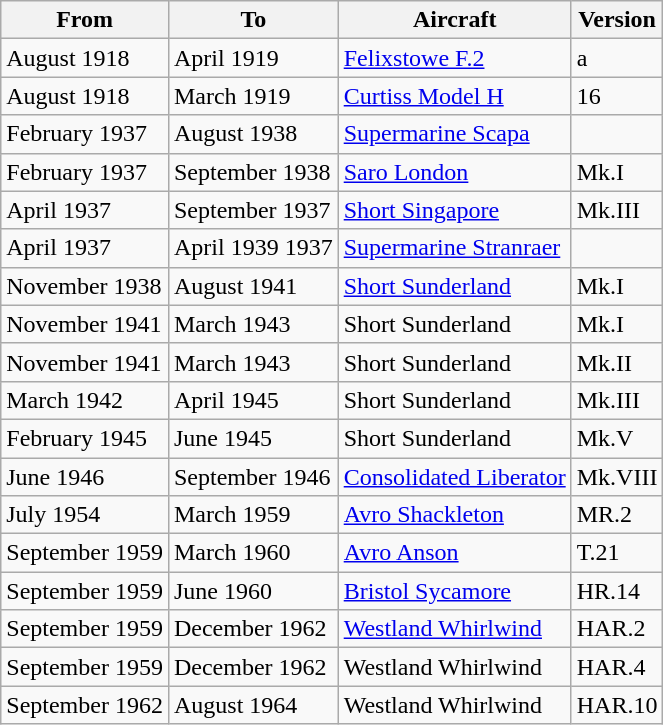<table class="wikitable">
<tr>
<th>From</th>
<th>To</th>
<th>Aircraft</th>
<th>Version</th>
</tr>
<tr>
<td>August 1918</td>
<td>April 1919</td>
<td><a href='#'>Felixstowe F.2</a></td>
<td>a</td>
</tr>
<tr>
<td>August 1918</td>
<td>March 1919</td>
<td><a href='#'>Curtiss Model H</a></td>
<td>16</td>
</tr>
<tr>
<td>February 1937</td>
<td>August 1938</td>
<td><a href='#'>Supermarine Scapa</a></td>
<td></td>
</tr>
<tr>
<td>February 1937</td>
<td>September 1938</td>
<td><a href='#'>Saro London</a></td>
<td>Mk.I</td>
</tr>
<tr>
<td>April 1937</td>
<td>September 1937</td>
<td><a href='#'>Short Singapore</a></td>
<td>Mk.III</td>
</tr>
<tr>
<td>April 1937</td>
<td>April 1939 1937</td>
<td><a href='#'>Supermarine Stranraer</a></td>
<td></td>
</tr>
<tr>
<td>November 1938</td>
<td>August 1941</td>
<td><a href='#'>Short Sunderland</a></td>
<td>Mk.I</td>
</tr>
<tr>
<td>November 1941</td>
<td>March 1943</td>
<td>Short Sunderland</td>
<td>Mk.I</td>
</tr>
<tr>
<td>November 1941</td>
<td>March 1943</td>
<td>Short Sunderland</td>
<td>Mk.II</td>
</tr>
<tr>
<td>March 1942</td>
<td>April 1945</td>
<td>Short Sunderland</td>
<td>Mk.III</td>
</tr>
<tr>
<td>February 1945</td>
<td>June 1945</td>
<td>Short Sunderland</td>
<td>Mk.V</td>
</tr>
<tr>
<td>June 1946</td>
<td>September 1946</td>
<td><a href='#'>Consolidated Liberator</a></td>
<td>Mk.VIII</td>
</tr>
<tr>
<td>July 1954</td>
<td>March 1959</td>
<td><a href='#'>Avro Shackleton</a></td>
<td>MR.2</td>
</tr>
<tr>
<td>September 1959</td>
<td>March 1960</td>
<td><a href='#'>Avro Anson</a></td>
<td>T.21</td>
</tr>
<tr>
<td>September 1959</td>
<td>June 1960</td>
<td><a href='#'>Bristol Sycamore</a></td>
<td>HR.14</td>
</tr>
<tr>
<td>September 1959</td>
<td>December 1962</td>
<td><a href='#'>Westland Whirlwind</a></td>
<td>HAR.2</td>
</tr>
<tr>
<td>September 1959</td>
<td>December 1962</td>
<td>Westland Whirlwind</td>
<td>HAR.4</td>
</tr>
<tr>
<td>September 1962</td>
<td>August 1964</td>
<td>Westland Whirlwind</td>
<td>HAR.10</td>
</tr>
</table>
